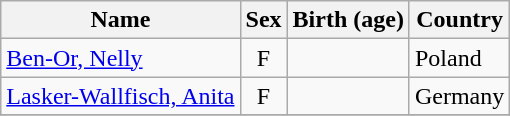<table class="wikitable sortable">
<tr>
<th>Name</th>
<th>Sex</th>
<th>Birth (age)</th>
<th>Country</th>
</tr>
<tr>
<td><a href='#'>Ben-Or, Nelly</a></td>
<td style="text-align:center">F</td>
<td></td>
<td>Poland</td>
</tr>
<tr>
<td><a href='#'>Lasker-Wallfisch, Anita</a></td>
<td style="text-align:center">F</td>
<td></td>
<td>Germany</td>
</tr>
<tr>
</tr>
</table>
